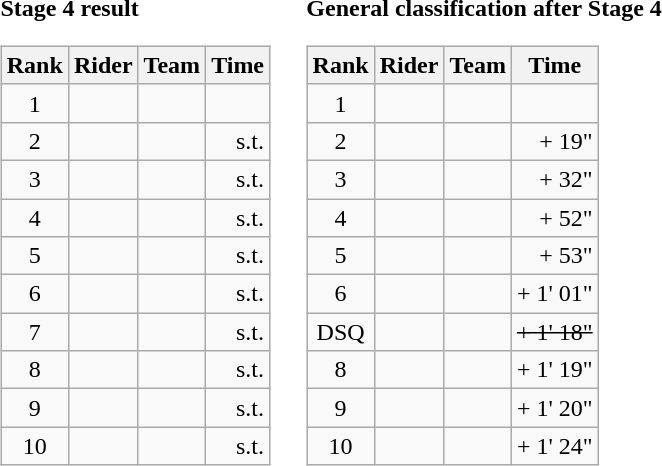<table>
<tr>
<td><strong>Stage 4 result</strong><br><table class="wikitable">
<tr>
<th scope="col">Rank</th>
<th scope="col">Rider</th>
<th scope="col">Team</th>
<th scope="col">Time</th>
</tr>
<tr>
<td style="text-align:center;">1</td>
<td></td>
<td></td>
<td style="text-align:right;"></td>
</tr>
<tr>
<td style="text-align:center;">2</td>
<td></td>
<td></td>
<td style="text-align:right;">s.t.</td>
</tr>
<tr>
<td style="text-align:center;">3</td>
<td></td>
<td></td>
<td style="text-align:right;">s.t.</td>
</tr>
<tr>
<td style="text-align:center;">4</td>
<td></td>
<td></td>
<td style="text-align:right;">s.t.</td>
</tr>
<tr>
<td style="text-align:center;">5</td>
<td></td>
<td></td>
<td style="text-align:right;">s.t.</td>
</tr>
<tr>
<td style="text-align:center;">6</td>
<td></td>
<td></td>
<td style="text-align:right;">s.t.</td>
</tr>
<tr>
<td style="text-align:center;">7</td>
<td></td>
<td></td>
<td style="text-align:right;">s.t.</td>
</tr>
<tr>
<td style="text-align:center;">8</td>
<td></td>
<td></td>
<td style="text-align:right;">s.t.</td>
</tr>
<tr>
<td style="text-align:center;">9</td>
<td></td>
<td></td>
<td style="text-align:right;">s.t.</td>
</tr>
<tr>
<td style="text-align:center;">10</td>
<td></td>
<td></td>
<td style="text-align:right;">s.t.</td>
</tr>
</table>
</td>
<td></td>
<td><strong>General classification after Stage 4</strong><br><table class="wikitable">
<tr>
<th scope="col">Rank</th>
<th scope="col">Rider</th>
<th scope="col">Team</th>
<th scope="col">Time</th>
</tr>
<tr>
<td style="text-align:center;">1</td>
<td> </td>
<td></td>
<td style="text-align:right;"></td>
</tr>
<tr>
<td style="text-align:center;">2</td>
<td></td>
<td></td>
<td style="text-align:right;">+ 19"</td>
</tr>
<tr>
<td style="text-align:center;">3</td>
<td></td>
<td></td>
<td style="text-align:right;">+ 32"</td>
</tr>
<tr>
<td style="text-align:center;">4</td>
<td></td>
<td></td>
<td style="text-align:right;">+ 52"</td>
</tr>
<tr>
<td style="text-align:center;">5</td>
<td></td>
<td></td>
<td style="text-align:right;">+ 53"</td>
</tr>
<tr>
<td style="text-align:center;">6</td>
<td></td>
<td></td>
<td style="text-align:right;">+ 1' 01"</td>
</tr>
<tr>
<td style="text-align:center;">DSQ</td>
<td><s></s></td>
<td><s></s></td>
<td style="text-align:right;"><s>+ 1' 18"</s></td>
</tr>
<tr>
<td style="text-align:center;">8</td>
<td></td>
<td></td>
<td style="text-align:right;">+ 1' 19"</td>
</tr>
<tr>
<td style="text-align:center;">9</td>
<td></td>
<td></td>
<td style="text-align:right;">+ 1' 20"</td>
</tr>
<tr>
<td style="text-align:center;">10</td>
<td></td>
<td></td>
<td style="text-align:right;">+ 1' 24"</td>
</tr>
</table>
</td>
</tr>
</table>
